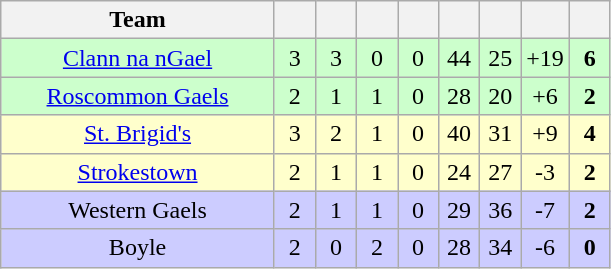<table class="wikitable" style="text-align:center">
<tr>
<th style="width:175px;">Team</th>
<th width="20"></th>
<th width="20"></th>
<th width="20"></th>
<th width="20"></th>
<th width="20"></th>
<th width="20"></th>
<th width="20"></th>
<th width="20"></th>
</tr>
<tr style="background:#cfc;">
<td><a href='#'>Clann na nGael</a></td>
<td>3</td>
<td>3</td>
<td>0</td>
<td>0</td>
<td>44</td>
<td>25</td>
<td>+19</td>
<td><strong>6</strong></td>
</tr>
<tr style="background:#cfc;">
<td><a href='#'>Roscommon Gaels</a></td>
<td>2</td>
<td>1</td>
<td>1</td>
<td>0</td>
<td>28</td>
<td>20</td>
<td>+6</td>
<td><strong>2</strong></td>
</tr>
<tr style="background:#ffc;">
<td><a href='#'>St. Brigid's</a></td>
<td>3</td>
<td>2</td>
<td>1</td>
<td>0</td>
<td>40</td>
<td>31</td>
<td>+9</td>
<td><strong>4</strong></td>
</tr>
<tr style="background:#ffc;">
<td><a href='#'>Strokestown</a></td>
<td>2</td>
<td>1</td>
<td>1</td>
<td>0</td>
<td>24</td>
<td>27</td>
<td>-3</td>
<td><strong>2</strong></td>
</tr>
<tr style="background:#ccf;">
<td>Western Gaels</td>
<td>2</td>
<td>1</td>
<td>1</td>
<td>0</td>
<td>29</td>
<td>36</td>
<td>-7</td>
<td><strong>2</strong></td>
</tr>
<tr style="background:#ccf;">
<td>Boyle</td>
<td>2</td>
<td>0</td>
<td>2</td>
<td>0</td>
<td>28</td>
<td>34</td>
<td>-6</td>
<td><strong>0</strong></td>
</tr>
</table>
